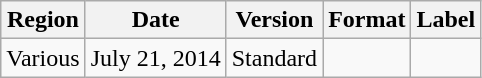<table class="wikitable">
<tr>
<th>Region</th>
<th>Date</th>
<th>Version</th>
<th>Format</th>
<th>Label</th>
</tr>
<tr>
<td>Various</td>
<td>July 21, 2014</td>
<td rowspan="1">Standard</td>
<td></td>
<td></td>
</tr>
</table>
